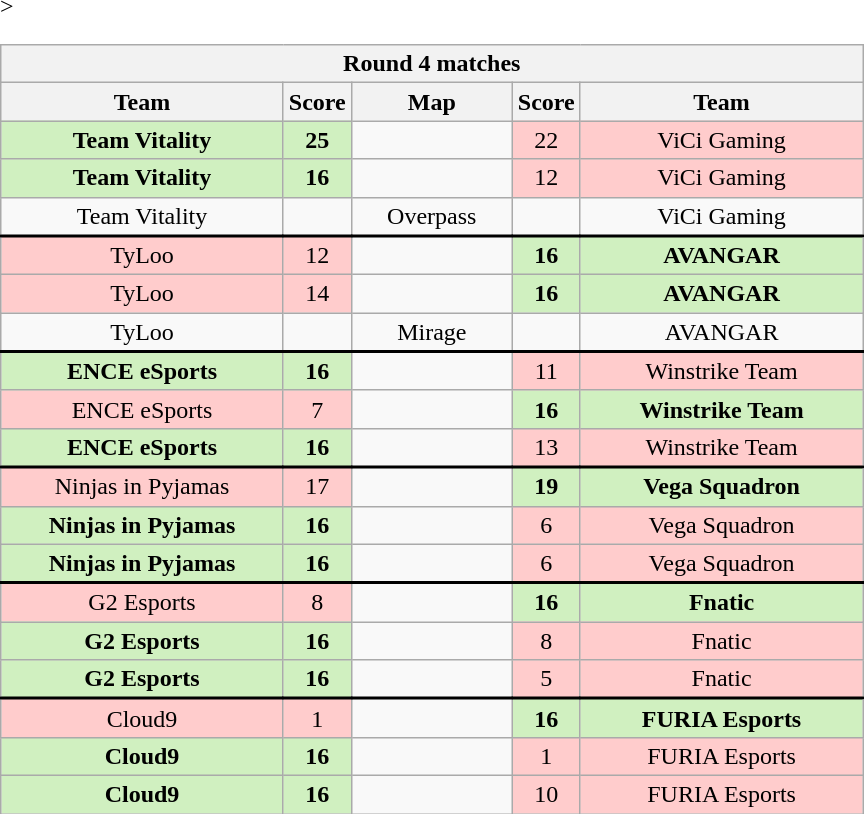<table class="wikitable" style="text-align: center;">
<tr>
<th colspan=5>Round 4 matches</th>
</tr>
<tr <noinclude>>
<th width="181px">Team</th>
<th width="20px">Score</th>
<th width="100px">Map</th>
<th width="20px">Score</th>
<th width="181px">Team</noinclude></th>
</tr>
<tr>
<td style="background: #D0F0C0;"><strong>Team Vitality</strong></td>
<td style="background: #D0F0C0;"><strong>25</strong></td>
<td></td>
<td style="background: #FFCCCC;">22</td>
<td style="background: #FFCCCC;">ViCi Gaming</td>
</tr>
<tr>
<td style="background: #D0F0C0;"><strong>Team Vitality</strong></td>
<td style="background: #D0F0C0;"><strong>16</strong></td>
<td></td>
<td style="background: #FFCCCC;">12</td>
<td style="background: #FFCCCC;">ViCi Gaming</td>
</tr>
<tr style="text-align:center;border-width:0 0 2px 0; border-style:solid;border-color:black;">
<td>Team Vitality</td>
<td></td>
<td>Overpass</td>
<td></td>
<td>ViCi Gaming</td>
</tr>
<tr>
<td style="background: #FFCCCC;">TyLoo</td>
<td style="background: #FFCCCC;">12</td>
<td></td>
<td style="background: #D0F0C0;"><strong>16</strong></td>
<td style="background: #D0F0C0;"><strong>AVANGAR</strong></td>
</tr>
<tr>
<td style="background: #FFCCCC;">TyLoo</td>
<td style="background: #FFCCCC;">14</td>
<td></td>
<td style="background: #D0F0C0;"><strong>16</strong></td>
<td style="background: #D0F0C0;"><strong>AVANGAR</strong></td>
</tr>
<tr style="text-align:center;border-width:0 0 2px 0; border-style:solid;border-color:black;">
<td>TyLoo</td>
<td></td>
<td>Mirage</td>
<td></td>
<td>AVANGAR</td>
</tr>
<tr>
<td style="background: #D0F0C0;"><strong>ENCE eSports</strong></td>
<td style="background: #D0F0C0;"><strong>16</strong></td>
<td></td>
<td style="background: #FFCCCC;">11</td>
<td style="background: #FFCCCC;">Winstrike Team</td>
</tr>
<tr>
<td style="background: #FFCCCC;">ENCE eSports</td>
<td style="background: #FFCCCC;">7</td>
<td></td>
<td style="background: #D0F0C0;"><strong>16</strong></td>
<td style="background: #D0F0C0;"><strong>Winstrike Team</strong></td>
</tr>
<tr style="text-align:center;border-width:0 0 2px 0; border-style:solid;border-color:black;">
<td style="background: #D0F0C0;"><strong>ENCE eSports</strong></td>
<td style="background: #D0F0C0;"><strong>16</strong></td>
<td></td>
<td style="background: #FFCCCC;">13</td>
<td style="background: #FFCCCC;">Winstrike Team</td>
</tr>
<tr>
<td style="background: #FFCCCC;">Ninjas in Pyjamas</td>
<td style="background: #FFCCCC;">17</td>
<td></td>
<td style="background: #D0F0C0;"><strong>19</strong></td>
<td style="background: #D0F0C0;"><strong>Vega Squadron</strong></td>
</tr>
<tr>
<td style="background: #D0F0C0;"><strong>Ninjas in Pyjamas</strong></td>
<td style="background: #D0F0C0;"><strong>16</strong></td>
<td></td>
<td style="background: #FFCCCC;">6</td>
<td style="background: #FFCCCC;">Vega Squadron</td>
</tr>
<tr style="text-align:center;border-width:0 0 2px 0; border-style:solid;border-color:black;">
<td style="background: #D0F0C0;"><strong>Ninjas in Pyjamas</strong></td>
<td style="background: #D0F0C0;"><strong>16</strong></td>
<td></td>
<td style="background: #FFCCCC;">6</td>
<td style="background: #FFCCCC;">Vega Squadron</td>
</tr>
<tr>
<td style="background: #FFCCCC;">G2 Esports</td>
<td style="background: #FFCCCC;">8</td>
<td></td>
<td style="background: #D0F0C0;"><strong>16</strong></td>
<td style="background: #D0F0C0;"><strong>Fnatic</strong></td>
</tr>
<tr>
<td style="background: #D0F0C0;"><strong>G2 Esports</strong></td>
<td style="background: #D0F0C0;"><strong>16</strong></td>
<td></td>
<td style="background: #FFCCCC;">8</td>
<td style="background: #FFCCCC;">Fnatic</td>
</tr>
<tr style="text-align:center;border-width:0 0 2px 0; border-style:solid;border-color:black;">
<td style="background: #D0F0C0;"><strong>G2 Esports</strong></td>
<td style="background: #D0F0C0;"><strong>16</strong></td>
<td></td>
<td style="background: #FFCCCC;">5</td>
<td style="background: #FFCCCC;">Fnatic</td>
</tr>
<tr>
<td style="background: #FFCCCC;">Cloud9</td>
<td style="background: #FFCCCC;">1</td>
<td></td>
<td style="background: #D0F0C0;"><strong>16</strong></td>
<td style="background: #D0F0C0;"><strong>FURIA Esports</strong></td>
</tr>
<tr>
<td style="background: #D0F0C0;"><strong>Cloud9</strong></td>
<td style="background: #D0F0C0;"><strong>16</strong></td>
<td></td>
<td style="background: #FFCCCC;">1</td>
<td style="background: #FFCCCC;">FURIA Esports</td>
</tr>
<tr>
<td style="background: #D0F0C0;"><strong>Cloud9</strong></td>
<td style="background: #D0F0C0;"><strong>16</strong></td>
<td></td>
<td style="background: #FFCCCC;">10</td>
<td style="background: #FFCCCC;">FURIA Esports</td>
</tr>
</table>
